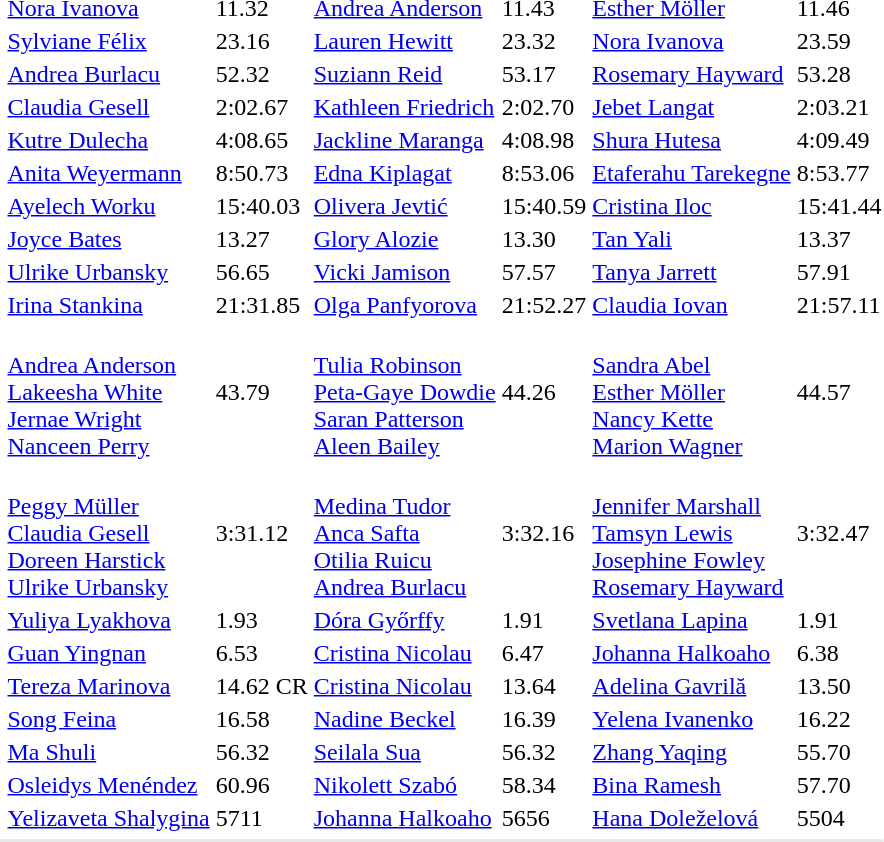<table>
<tr>
<td></td>
<td><a href='#'>Nora Ivanova</a><br></td>
<td>11.32</td>
<td><a href='#'>Andrea Anderson</a><br></td>
<td>11.43</td>
<td><a href='#'>Esther Möller</a><br></td>
<td>11.46</td>
</tr>
<tr>
<td></td>
<td><a href='#'>Sylviane Félix</a><br></td>
<td>23.16</td>
<td><a href='#'>Lauren Hewitt</a><br></td>
<td>23.32</td>
<td><a href='#'>Nora Ivanova</a><br></td>
<td>23.59</td>
</tr>
<tr>
<td></td>
<td><a href='#'>Andrea Burlacu</a><br></td>
<td>52.32</td>
<td><a href='#'>Suziann Reid</a><br></td>
<td>53.17</td>
<td><a href='#'>Rosemary Hayward</a><br></td>
<td>53.28</td>
</tr>
<tr>
<td></td>
<td><a href='#'>Claudia Gesell</a><br></td>
<td>2:02.67</td>
<td><a href='#'>Kathleen Friedrich</a><br></td>
<td>2:02.70</td>
<td><a href='#'>Jebet Langat</a><br></td>
<td>2:03.21</td>
</tr>
<tr>
<td></td>
<td><a href='#'>Kutre Dulecha</a><br></td>
<td>4:08.65</td>
<td><a href='#'>Jackline Maranga</a><br></td>
<td>4:08.98</td>
<td><a href='#'>Shura Hutesa</a><br></td>
<td>4:09.49</td>
</tr>
<tr>
<td></td>
<td><a href='#'>Anita Weyermann</a><br></td>
<td>8:50.73</td>
<td><a href='#'>Edna Kiplagat</a><br></td>
<td>8:53.06</td>
<td><a href='#'>Etaferahu Tarekegne</a><br></td>
<td>8:53.77</td>
</tr>
<tr>
<td></td>
<td><a href='#'>Ayelech Worku</a><br></td>
<td>15:40.03</td>
<td><a href='#'>Olivera Jevtić</a><br></td>
<td>15:40.59</td>
<td><a href='#'>Cristina Iloc</a><br></td>
<td>15:41.44</td>
</tr>
<tr>
<td></td>
<td><a href='#'>Joyce Bates</a><br></td>
<td>13.27</td>
<td><a href='#'>Glory Alozie</a><br></td>
<td>13.30</td>
<td><a href='#'>Tan Yali</a><br></td>
<td>13.37</td>
</tr>
<tr>
<td></td>
<td><a href='#'>Ulrike Urbansky</a><br></td>
<td>56.65</td>
<td><a href='#'>Vicki Jamison</a><br></td>
<td>57.57</td>
<td><a href='#'>Tanya Jarrett</a><br></td>
<td>57.91</td>
</tr>
<tr>
<td></td>
<td><a href='#'>Irina Stankina</a><br></td>
<td>21:31.85</td>
<td><a href='#'>Olga Panfyorova</a><br></td>
<td>21:52.27</td>
<td><a href='#'>Claudia Iovan</a><br></td>
<td>21:57.11</td>
</tr>
<tr>
<td></td>
<td><br><a href='#'>Andrea Anderson</a><br><a href='#'>Lakeesha White</a><br><a href='#'>Jernae Wright</a><br><a href='#'>Nanceen Perry</a></td>
<td>43.79</td>
<td><br><a href='#'>Tulia Robinson</a><br><a href='#'>Peta-Gaye Dowdie</a><br><a href='#'>Saran Patterson</a><br><a href='#'>Aleen Bailey</a></td>
<td>44.26</td>
<td><br><a href='#'>Sandra Abel</a><br><a href='#'>Esther Möller</a><br><a href='#'>Nancy Kette</a><br><a href='#'>Marion Wagner</a></td>
<td>44.57</td>
</tr>
<tr>
<td></td>
<td><br><a href='#'>Peggy Müller</a><br><a href='#'>Claudia Gesell</a><br><a href='#'>Doreen Harstick</a><br><a href='#'>Ulrike Urbansky</a></td>
<td>3:31.12</td>
<td><br><a href='#'>Medina Tudor</a><br><a href='#'>Anca Safta</a><br><a href='#'>Otilia Ruicu</a><br><a href='#'>Andrea Burlacu</a></td>
<td>3:32.16</td>
<td><br><a href='#'>Jennifer Marshall</a><br><a href='#'>Tamsyn Lewis</a><br><a href='#'>Josephine Fowley</a><br><a href='#'>Rosemary Hayward</a></td>
<td>3:32.47</td>
</tr>
<tr>
<td></td>
<td><a href='#'>Yuliya Lyakhova</a><br></td>
<td>1.93</td>
<td><a href='#'>Dóra Győrffy</a><br></td>
<td>1.91</td>
<td><a href='#'>Svetlana Lapina</a><br></td>
<td>1.91</td>
</tr>
<tr>
<td></td>
<td><a href='#'>Guan Yingnan</a><br></td>
<td>6.53</td>
<td><a href='#'>Cristina Nicolau</a><br></td>
<td>6.47</td>
<td><a href='#'>Johanna Halkoaho</a><br></td>
<td>6.38</td>
</tr>
<tr>
<td></td>
<td><a href='#'>Tereza Marinova</a><br></td>
<td>14.62 CR</td>
<td><a href='#'>Cristina Nicolau</a><br></td>
<td>13.64</td>
<td><a href='#'>Adelina Gavrilă</a><br></td>
<td>13.50</td>
</tr>
<tr>
<td></td>
<td><a href='#'>Song Feina</a><br></td>
<td>16.58</td>
<td><a href='#'>Nadine Beckel</a><br></td>
<td>16.39</td>
<td><a href='#'>Yelena Ivanenko</a><br></td>
<td>16.22</td>
</tr>
<tr>
<td></td>
<td><a href='#'>Ma Shuli</a><br></td>
<td>56.32</td>
<td><a href='#'>Seilala Sua</a><br></td>
<td>56.32</td>
<td><a href='#'>Zhang Yaqing</a><br></td>
<td>55.70</td>
</tr>
<tr>
<td></td>
<td><a href='#'>Osleidys Menéndez</a><br></td>
<td>60.96</td>
<td><a href='#'>Nikolett Szabó</a><br></td>
<td>58.34</td>
<td><a href='#'>Bina Ramesh</a><br></td>
<td>57.70</td>
</tr>
<tr>
<td></td>
<td><a href='#'>Yelizaveta Shalygina</a><br></td>
<td>5711</td>
<td><a href='#'>Johanna Halkoaho</a><br></td>
<td>5656</td>
<td><a href='#'>Hana Doleželová</a><br></td>
<td>5504</td>
</tr>
<tr>
</tr>
<tr bgcolor= e8e8e8>
<td colspan=7></td>
</tr>
</table>
